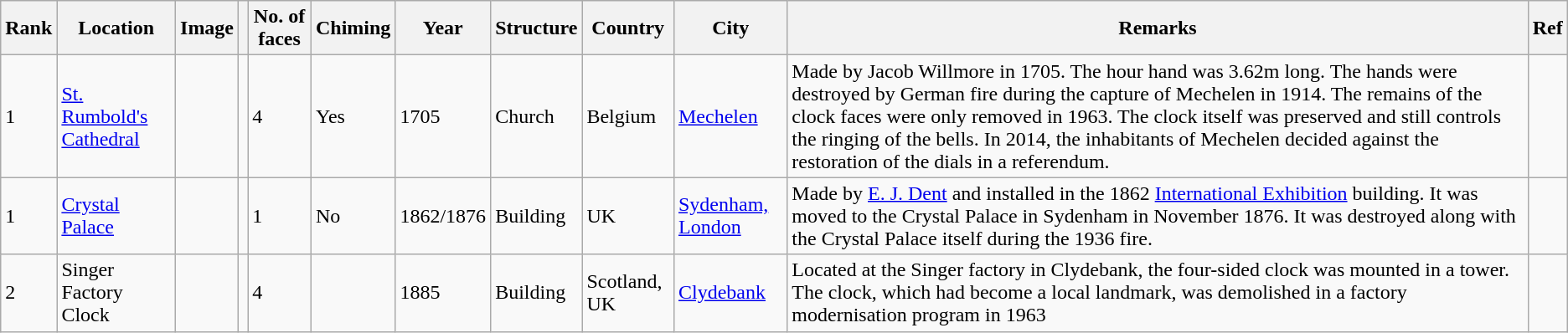<table class="wikitable">
<tr>
<th>Rank</th>
<th>Location</th>
<th>Image</th>
<th></th>
<th>No. of faces</th>
<th>Chiming</th>
<th>Year</th>
<th>Structure</th>
<th>Country</th>
<th>City</th>
<th>Remarks</th>
<th>Ref</th>
</tr>
<tr>
<td>1</td>
<td><a href='#'>St. Rumbold's Cathedral</a></td>
<td></td>
<td></td>
<td>4</td>
<td>Yes</td>
<td>1705</td>
<td>Church</td>
<td>Belgium</td>
<td><a href='#'>Mechelen</a></td>
<td>Made by Jacob Willmore in 1705. The hour hand was 3.62m long. The hands were destroyed by German fire during the capture of Mechelen in 1914. The remains of the clock faces were only removed in 1963. The clock itself was preserved and still controls the ringing of the bells. In 2014, the inhabitants of Mechelen decided against the restoration of the dials in a referendum.</td>
<td></td>
</tr>
<tr>
<td>1</td>
<td><a href='#'>Crystal Palace</a></td>
<td></td>
<td></td>
<td>1</td>
<td>No</td>
<td>1862/1876</td>
<td>Building</td>
<td>UK</td>
<td><a href='#'>Sydenham, London</a></td>
<td>Made by <a href='#'>E. J. Dent</a> and installed in the 1862 <a href='#'>International Exhibition</a> building. It was moved to the Crystal Palace in Sydenham in November 1876. It was destroyed along with the Crystal Palace itself during the 1936 fire.</td>
<td></td>
</tr>
<tr>
<td>2</td>
<td>Singer Factory Clock</td>
<td></td>
<td></td>
<td>4</td>
<td></td>
<td>1885</td>
<td>Building</td>
<td>Scotland, UK</td>
<td><a href='#'>Clydebank</a></td>
<td>Located at the Singer factory in Clydebank, the four-sided clock was mounted in a  tower. The clock, which had become a local landmark, was demolished in a factory modernisation program in 1963</td>
<td></td>
</tr>
</table>
